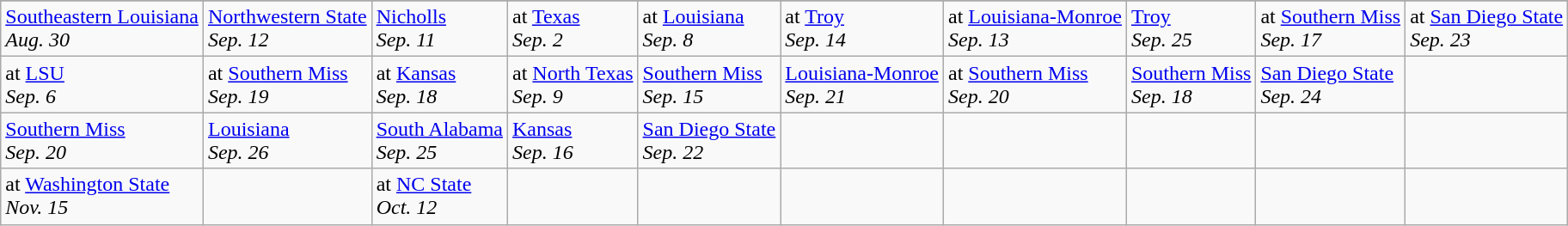<table class="wikitable">
<tr>
</tr>
<tr>
<td><a href='#'>Southeastern Louisiana</a> <br> <em>Aug. 30</em></td>
<td><a href='#'>Northwestern State</a> <br> <em>Sep. 12</em></td>
<td><a href='#'>Nicholls</a> <br> <em>Sep. 11</em></td>
<td>at <a href='#'>Texas</a> <br> <em>Sep. 2</em></td>
<td>at <a href='#'>Louisiana</a> <br> <em>Sep. 8</em></td>
<td>at <a href='#'>Troy</a> <br> <em>Sep. 14</em></td>
<td>at <a href='#'>Louisiana-Monroe</a> <br> <em>Sep. 13</em></td>
<td><a href='#'>Troy</a> <br> <em>Sep. 25</em></td>
<td>at <a href='#'>Southern Miss</a> <br> <em>Sep. 17</em></td>
<td>at <a href='#'>San Diego State</a> <br> <em>Sep. 23</em></td>
</tr>
<tr>
<td>at <a href='#'>LSU</a> <br> <em>Sep. 6</em></td>
<td>at <a href='#'>Southern Miss</a> <br> <em>Sep. 19</em></td>
<td>at <a href='#'>Kansas</a> <br> <em>Sep. 18</em></td>
<td>at <a href='#'>North Texas</a> <br> <em>Sep. 9</em></td>
<td><a href='#'>Southern Miss</a> <br> <em>Sep. 15</em></td>
<td><a href='#'>Louisiana-Monroe</a> <br> <em>Sep. 21</em></td>
<td>at <a href='#'>Southern Miss</a> <br> <em>Sep. 20</em></td>
<td><a href='#'>Southern Miss</a> <br> <em>Sep. 18</em></td>
<td><a href='#'>San Diego State</a> <br> <em>Sep. 24</em></td>
<td></td>
</tr>
<tr>
<td><a href='#'>Southern Miss</a> <br> <em>Sep. 20</em></td>
<td><a href='#'>Louisiana</a> <br> <em>Sep. 26</em></td>
<td><a href='#'>South Alabama</a> <br> <em>Sep. 25</em></td>
<td><a href='#'>Kansas</a> <br> <em>Sep. 16</em></td>
<td><a href='#'>San Diego State</a> <br> <em>Sep. 22</em></td>
<td></td>
<td></td>
<td></td>
<td></td>
<td></td>
</tr>
<tr>
<td>at <a href='#'>Washington State</a> <br> <em>Nov. 15</em></td>
<td></td>
<td>at <a href='#'>NC State</a> <br> <em>Oct. 12</em></td>
<td></td>
<td></td>
<td></td>
<td></td>
<td></td>
<td></td>
<td></td>
</tr>
</table>
